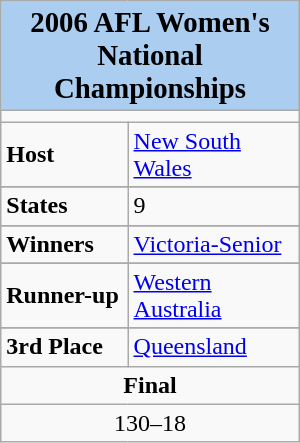<table class="wikitable" align="right" width="200" style="margin-left:0.3em">
<tr>
<th style="background:#ABCDEF" align="center" colspan="2"><big>2006 AFL Women's National Championships</big></th>
</tr>
<tr>
<td colspan="2" style="text-align: center;"></td>
</tr>
<tr>
<td><strong>Host</strong></td>
<td><a href='#'>New South Wales</a></td>
</tr>
<tr style="text-align:center;">
</tr>
<tr>
<td><strong>States</strong></td>
<td>9</td>
</tr>
<tr style="text-align:center;">
</tr>
<tr>
<td><strong>Winners</strong></td>
<td><a href='#'>Victoria-Senior</a></td>
</tr>
<tr style="text-align:center;">
</tr>
<tr>
<td><strong>Runner-up</strong></td>
<td><a href='#'>Western Australia</a></td>
</tr>
<tr style="text-align:center;">
</tr>
<tr>
<td><strong>3rd Place</strong></td>
<td><a href='#'>Queensland</a></td>
</tr>
<tr style="text-align:center;">
<td colspan="2"><strong>Final</strong></td>
</tr>
<tr style="text-align:center;">
<td colspan="2">130–18</td>
</tr>
</table>
